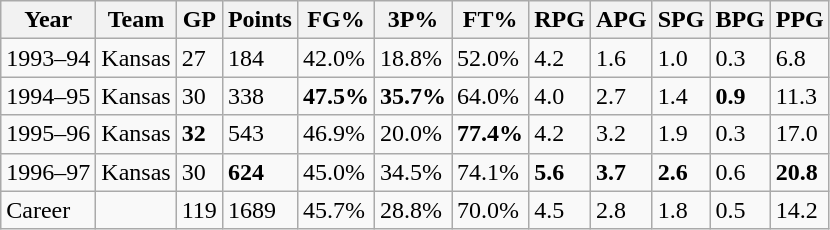<table class="wikitable">
<tr>
<th>Year</th>
<th>Team</th>
<th>GP</th>
<th>Points</th>
<th>FG%</th>
<th>3P%</th>
<th>FT%</th>
<th>RPG</th>
<th>APG</th>
<th>SPG</th>
<th>BPG</th>
<th>PPG</th>
</tr>
<tr>
<td>1993–94</td>
<td>Kansas</td>
<td>27</td>
<td>184</td>
<td>42.0%</td>
<td>18.8%</td>
<td>52.0%</td>
<td>4.2</td>
<td>1.6</td>
<td>1.0</td>
<td>0.3</td>
<td>6.8</td>
</tr>
<tr>
<td>1994–95</td>
<td>Kansas</td>
<td>30</td>
<td>338</td>
<td><strong>47.5%</strong></td>
<td><strong>35.7%</strong></td>
<td>64.0%</td>
<td>4.0</td>
<td>2.7</td>
<td>1.4</td>
<td><strong>0.9</strong></td>
<td>11.3</td>
</tr>
<tr>
<td>1995–96</td>
<td>Kansas</td>
<td><strong>32</strong></td>
<td>543</td>
<td>46.9%</td>
<td>20.0%</td>
<td><strong>77.4%</strong></td>
<td>4.2</td>
<td>3.2</td>
<td>1.9</td>
<td>0.3</td>
<td>17.0</td>
</tr>
<tr>
<td>1996–97</td>
<td>Kansas</td>
<td>30</td>
<td><strong>624</strong></td>
<td>45.0%</td>
<td>34.5%</td>
<td>74.1%</td>
<td><strong>5.6</strong></td>
<td><strong>3.7</strong></td>
<td><strong>2.6</strong></td>
<td>0.6</td>
<td><strong>20.8</strong></td>
</tr>
<tr>
<td>Career</td>
<td></td>
<td>119</td>
<td>1689</td>
<td>45.7%</td>
<td>28.8%</td>
<td>70.0%</td>
<td>4.5</td>
<td>2.8</td>
<td>1.8</td>
<td>0.5</td>
<td>14.2</td>
</tr>
</table>
